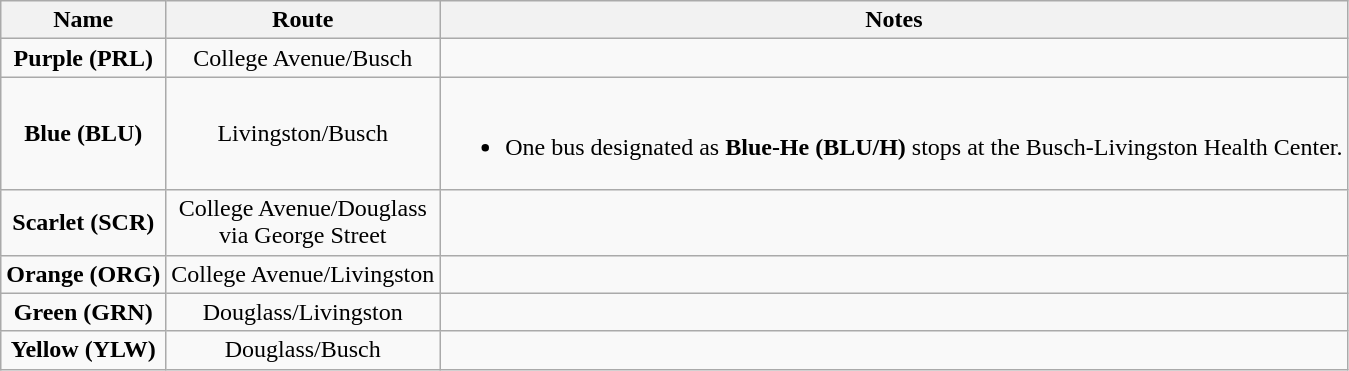<table class="wikitable">
<tr>
<th>Name</th>
<th>Route</th>
<th>Notes</th>
</tr>
<tr align="center">
<td><strong>Purple (PRL)</strong></td>
<td>College Avenue/Busch</td>
<td align="left"></td>
</tr>
<tr align="center">
<td><strong>Blue (BLU)</strong></td>
<td>Livingston/Busch</td>
<td align="left"><br><ul><li>One bus designated as <strong>Blue-He (BLU/H)</strong> stops at the Busch-Livingston Health Center.</li></ul></td>
</tr>
<tr align="center">
<td><strong>Scarlet (SCR)</strong></td>
<td>College Avenue/Douglass<br>via George Street</td>
<td align="left"></td>
</tr>
<tr align="center">
<td><strong>Orange (ORG)</strong></td>
<td>College Avenue/Livingston</td>
<td align="left"></td>
</tr>
<tr align="center">
<td><strong>Green (GRN)</strong></td>
<td>Douglass/Livingston</td>
<td align="left"></td>
</tr>
<tr align="center">
<td><strong>Yellow (YLW)</strong></td>
<td>Douglass/Busch</td>
<td align="left"></td>
</tr>
</table>
